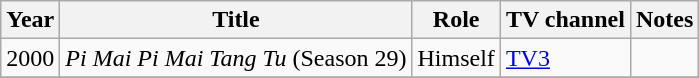<table class="wikitable">
<tr>
<th>Year</th>
<th>Title</th>
<th>Role</th>
<th>TV channel</th>
<th>Notes</th>
</tr>
<tr>
<td>2000</td>
<td><em>Pi Mai Pi Mai Tang Tu</em> (Season 29)</td>
<td>Himself</td>
<td><a href='#'>TV3</a></td>
<td></td>
</tr>
<tr>
</tr>
</table>
